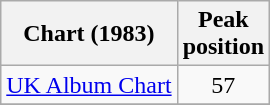<table class="wikitable">
<tr>
<th>Chart (1983)</th>
<th>Peak<br>position</th>
</tr>
<tr>
<td align="left"><a href='#'>UK Album Chart</a></td>
<td align="center">57</td>
</tr>
<tr>
</tr>
</table>
